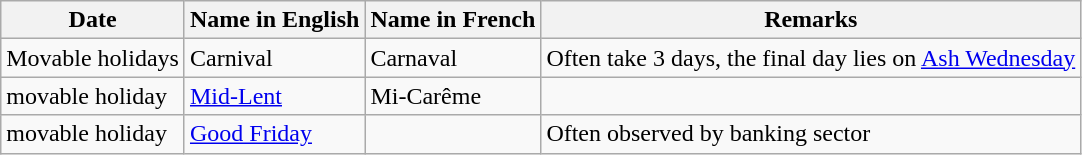<table class="wikitable">
<tr>
<th>Date</th>
<th>Name in English</th>
<th>Name in French</th>
<th>Remarks</th>
</tr>
<tr>
<td>Movable holidays</td>
<td>Carnival</td>
<td>Carnaval</td>
<td>Often take 3 days, the final day lies on <a href='#'>Ash Wednesday</a></td>
</tr>
<tr>
<td>movable holiday</td>
<td><a href='#'>Mid-Lent</a></td>
<td>Mi-Carême</td>
<td></td>
</tr>
<tr>
<td>movable holiday</td>
<td><a href='#'>Good Friday</a></td>
<td></td>
<td>Often observed by banking sector</td>
</tr>
</table>
